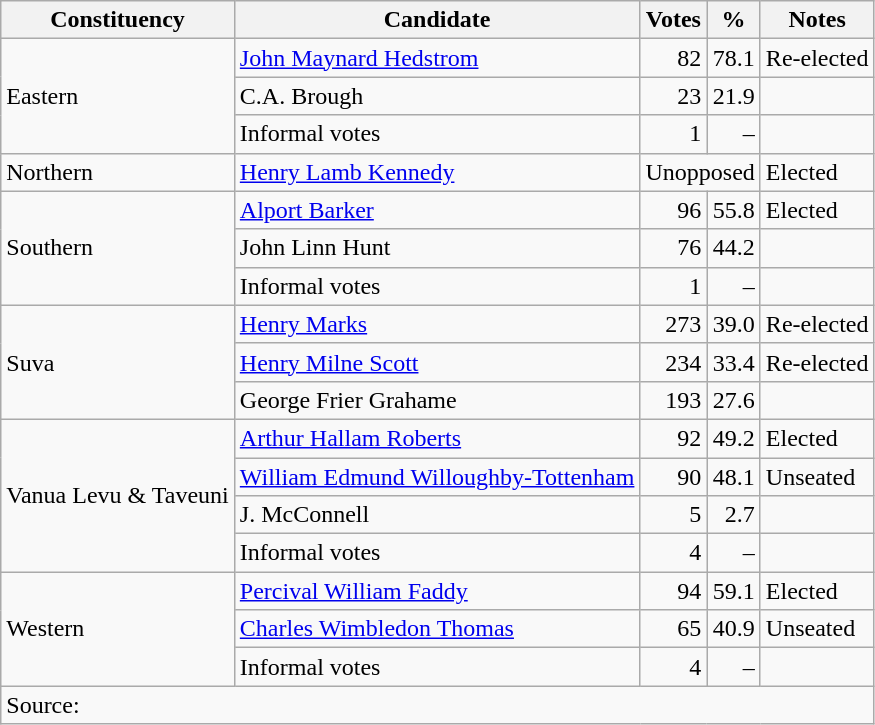<table class=wikitable style=text-align:right>
<tr>
<th>Constituency</th>
<th>Candidate</th>
<th>Votes</th>
<th>%</th>
<th>Notes</th>
</tr>
<tr>
<td align=left rowspan=3>Eastern</td>
<td align=left><a href='#'>John Maynard Hedstrom</a></td>
<td>82</td>
<td>78.1</td>
<td align=left>Re-elected</td>
</tr>
<tr>
<td align=left>C.A. Brough</td>
<td>23</td>
<td>21.9</td>
<td></td>
</tr>
<tr>
<td align=left>Informal votes</td>
<td>1</td>
<td>–</td>
<td></td>
</tr>
<tr>
<td align=left>Northern</td>
<td align=left><a href='#'>Henry Lamb Kennedy</a></td>
<td colspan=2 align=center>Unopposed</td>
<td align=left>Elected</td>
</tr>
<tr>
<td align=left rowspan=3>Southern</td>
<td align=left><a href='#'>Alport Barker</a></td>
<td>96</td>
<td>55.8</td>
<td align=left>Elected</td>
</tr>
<tr>
<td align=left>John Linn Hunt</td>
<td>76</td>
<td>44.2</td>
<td></td>
</tr>
<tr>
<td align=left>Informal votes</td>
<td>1</td>
<td>–</td>
<td></td>
</tr>
<tr>
<td align=left rowspan=3>Suva</td>
<td align=left><a href='#'>Henry Marks</a></td>
<td>273</td>
<td>39.0</td>
<td align=left>Re-elected</td>
</tr>
<tr>
<td align=left><a href='#'>Henry Milne Scott</a></td>
<td>234</td>
<td>33.4</td>
<td align=left>Re-elected</td>
</tr>
<tr>
<td align=left>George Frier Grahame</td>
<td>193</td>
<td>27.6</td>
<td></td>
</tr>
<tr>
<td align=left rowspan=4>Vanua Levu & Taveuni</td>
<td align=left><a href='#'>Arthur Hallam Roberts</a></td>
<td>92</td>
<td>49.2</td>
<td align=left>Elected</td>
</tr>
<tr>
<td align=left><a href='#'>William Edmund Willoughby-Tottenham</a></td>
<td>90</td>
<td>48.1</td>
<td align=left>Unseated</td>
</tr>
<tr>
<td align=left>J. McConnell</td>
<td>5</td>
<td>2.7</td>
<td></td>
</tr>
<tr>
<td align=left>Informal votes</td>
<td>4</td>
<td>–</td>
<td></td>
</tr>
<tr>
<td align=left rowspan=3>Western</td>
<td align=left><a href='#'>Percival William Faddy</a></td>
<td>94</td>
<td>59.1</td>
<td align=left>Elected</td>
</tr>
<tr>
<td align=left><a href='#'>Charles Wimbledon Thomas</a></td>
<td>65</td>
<td>40.9</td>
<td align=left>Unseated</td>
</tr>
<tr>
<td align=left>Informal votes</td>
<td>4</td>
<td>–</td>
<td></td>
</tr>
<tr>
<td align=left colspan=5>Source: </td>
</tr>
</table>
